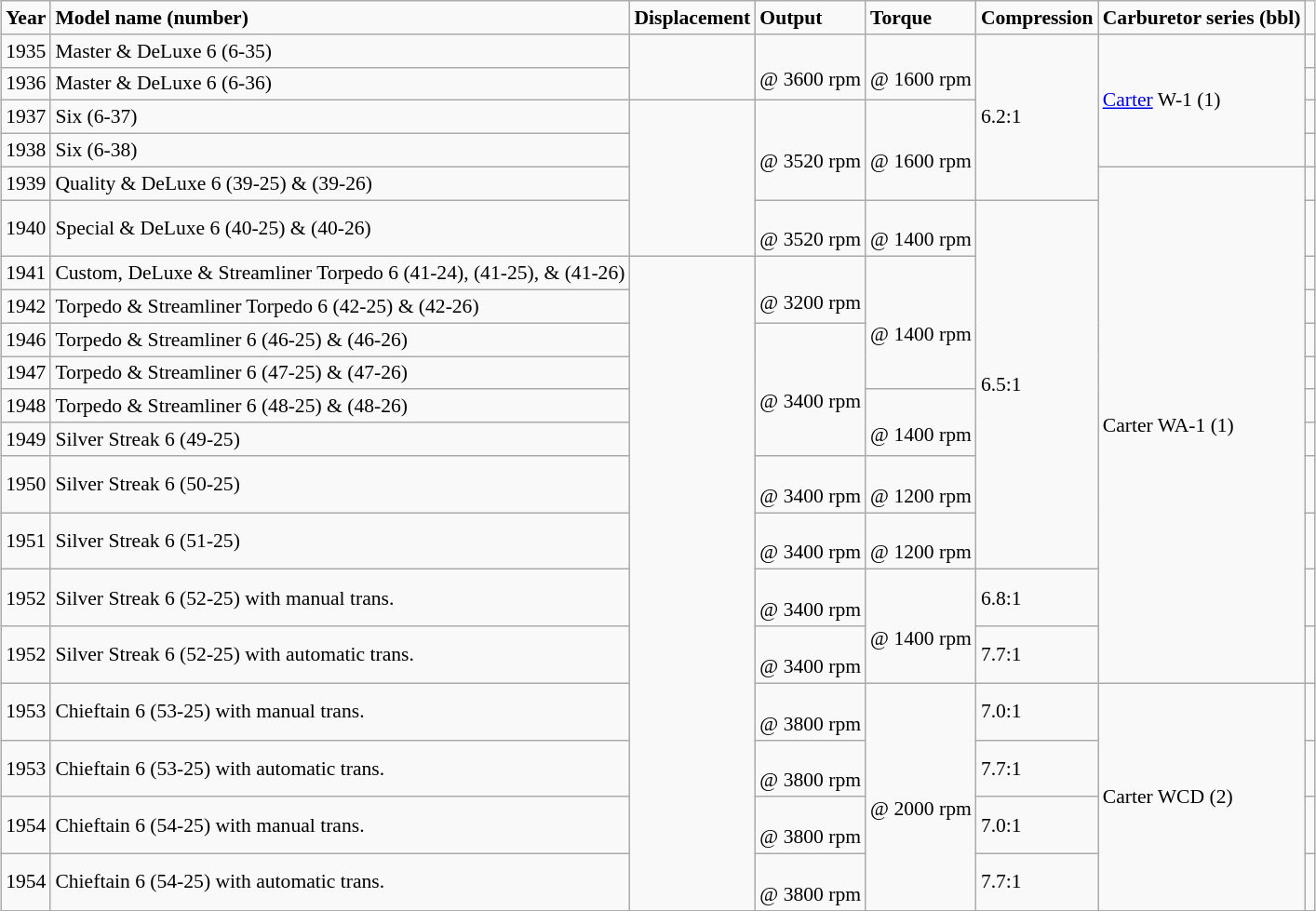<table class="wikitable" style="border: 1px solid #BBB; margin: .46em 0 0 .2em; font-size: 90%;">
<tr>
<td><strong>Year</strong></td>
<td><strong>Model name (number)</strong></td>
<td style="text-align:center;"><strong>Displacement</strong></td>
<td><strong>Output</strong></td>
<td><strong>Torque</strong></td>
<td><strong>Compression </strong></td>
<td><strong>Carburetor series (bbl)</strong></td>
</tr>
<tr>
<td>1935</td>
<td>Master & DeLuxe 6 (6-35)</td>
<td rowspan=2></td>
<td rowspan=2><br>@ 3600 rpm</td>
<td rowspan=2><br>@ 1600 rpm</td>
<td rowspan=5>6.2:1</td>
<td rowspan=4><a href='#'>Carter</a> W-1 (1)</td>
<td></td>
</tr>
<tr>
<td>1936</td>
<td>Master & DeLuxe 6 (6-36)</td>
<td></td>
</tr>
<tr>
<td>1937</td>
<td>Six (6-37)</td>
<td rowspan=4></td>
<td rowspan=3><br>@ 3520 rpm</td>
<td rowspan=3><br>@ 1600 rpm</td>
<td></td>
</tr>
<tr>
<td>1938</td>
<td>Six (6-38)</td>
<td></td>
</tr>
<tr>
<td>1939</td>
<td>Quality & DeLuxe 6 (39-25) & (39-26)</td>
<td rowspan=12>Carter WA-1 (1)</td>
<td></td>
</tr>
<tr>
<td>1940</td>
<td>Special & DeLuxe 6 (40-25) & (40-26)</td>
<td><br>@ 3520 rpm</td>
<td><br>@ 1400 rpm</td>
<td rowspan=9>6.5:1</td>
<td></td>
</tr>
<tr>
<td>1941</td>
<td>Custom, DeLuxe & Streamliner Torpedo 6 (41-24), (41-25), & (41-26)</td>
<td rowspan=14></td>
<td rowspan=2><br>@ 3200 rpm</td>
<td rowspan=4><br>@ 1400 rpm</td>
<td></td>
</tr>
<tr>
<td>1942</td>
<td>Torpedo & Streamliner Torpedo 6 (42-25) & (42-26)</td>
<td></td>
</tr>
<tr>
<td>1946</td>
<td>Torpedo & Streamliner 6 (46-25) & (46-26)</td>
<td rowspan=4><br>@ 3400 rpm</td>
<td></td>
</tr>
<tr>
<td>1947</td>
<td>Torpedo & Streamliner 6 (47-25) & (47-26)</td>
<td></td>
</tr>
<tr>
<td>1948</td>
<td>Torpedo & Streamliner 6 (48-25) & (48-26)</td>
<td rowspan=2><br>@ 1400 rpm</td>
<td></td>
</tr>
<tr>
<td>1949</td>
<td>Silver Streak 6 (49-25)</td>
<td></td>
</tr>
<tr>
<td>1950</td>
<td>Silver Streak 6 (50-25)</td>
<td><br>@ 3400 rpm</td>
<td><br>@ 1200 rpm</td>
<td></td>
</tr>
<tr>
<td>1951</td>
<td>Silver Streak 6 (51-25)</td>
<td><br>@ 3400 rpm</td>
<td><br>@ 1200 rpm</td>
<td></td>
</tr>
<tr>
<td>1952</td>
<td>Silver Streak 6 (52-25) with manual trans.</td>
<td><br>@ 3400 rpm</td>
<td rowspan=2><br>@ 1400 rpm</td>
<td>6.8:1</td>
<td></td>
</tr>
<tr>
<td>1952</td>
<td>Silver Streak 6 (52-25) with automatic trans.</td>
<td><br>@ 3400 rpm</td>
<td>7.7:1</td>
<td></td>
</tr>
<tr>
<td>1953</td>
<td>Chieftain 6 (53-25) with manual trans.</td>
<td><br>@ 3800 rpm</td>
<td rowspan=4><br>@ 2000 rpm</td>
<td>7.0:1</td>
<td rowspan=4>Carter WCD (2)</td>
<td></td>
</tr>
<tr>
<td>1953</td>
<td>Chieftain 6 (53-25) with automatic trans.</td>
<td><br>@ 3800 rpm</td>
<td>7.7:1</td>
<td></td>
</tr>
<tr>
<td>1954</td>
<td>Chieftain 6 (54-25) with manual trans.</td>
<td><br>@ 3800 rpm</td>
<td>7.0:1</td>
<td></td>
</tr>
<tr>
<td>1954</td>
<td>Chieftain 6 (54-25) with automatic trans.</td>
<td><br>@ 3800 rpm</td>
<td>7.7:1</td>
<td></td>
</tr>
</table>
